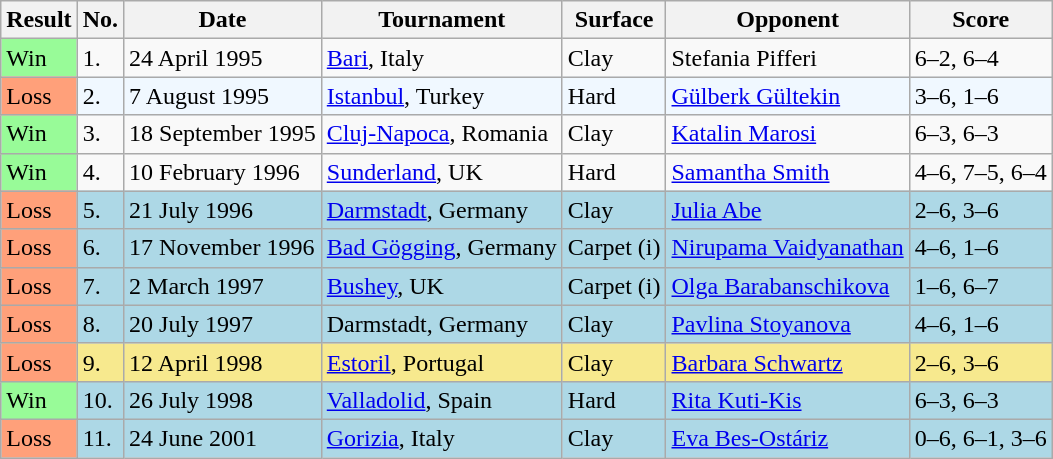<table class="sortable wikitable">
<tr>
<th>Result</th>
<th>No.</th>
<th>Date</th>
<th>Tournament</th>
<th>Surface</th>
<th>Opponent</th>
<th class="unsortable">Score</th>
</tr>
<tr>
<td bgcolor="98FB98">Win</td>
<td>1.</td>
<td>24 April 1995</td>
<td><a href='#'>Bari</a>, Italy</td>
<td>Clay</td>
<td> Stefania Pifferi</td>
<td>6–2, 6–4</td>
</tr>
<tr bgcolor="#f0f8ff">
<td bgcolor="FFA07A">Loss</td>
<td>2.</td>
<td>7 August 1995</td>
<td><a href='#'>Istanbul</a>, Turkey</td>
<td>Hard</td>
<td> <a href='#'>Gülberk Gültekin</a></td>
<td>3–6, 1–6</td>
</tr>
<tr>
<td bgcolor="98FB98">Win</td>
<td>3.</td>
<td>18 September 1995</td>
<td><a href='#'>Cluj-Napoca</a>, Romania</td>
<td>Clay</td>
<td> <a href='#'>Katalin Marosi</a></td>
<td>6–3, 6–3</td>
</tr>
<tr>
<td bgcolor="98FB98">Win</td>
<td>4.</td>
<td>10 February 1996</td>
<td><a href='#'>Sunderland</a>, UK</td>
<td>Hard</td>
<td> <a href='#'>Samantha Smith</a></td>
<td>4–6, 7–5, 6–4</td>
</tr>
<tr bgcolor="lightblue">
<td bgcolor="FFA07A">Loss</td>
<td>5.</td>
<td>21 July 1996</td>
<td><a href='#'>Darmstadt</a>, Germany</td>
<td>Clay</td>
<td> <a href='#'>Julia Abe</a></td>
<td>2–6, 3–6</td>
</tr>
<tr bgcolor="lightblue">
<td bgcolor="FFA07A">Loss</td>
<td>6.</td>
<td>17 November 1996</td>
<td><a href='#'>Bad Gögging</a>, Germany</td>
<td>Carpet (i)</td>
<td> <a href='#'>Nirupama Vaidyanathan</a></td>
<td>4–6, 1–6</td>
</tr>
<tr bgcolor="lightblue">
<td bgcolor="FFA07A">Loss</td>
<td>7.</td>
<td>2 March 1997</td>
<td><a href='#'>Bushey</a>, UK</td>
<td>Carpet (i)</td>
<td> <a href='#'>Olga Barabanschikova</a></td>
<td>1–6, 6–7</td>
</tr>
<tr bgcolor="lightblue">
<td bgcolor="FFA07A">Loss</td>
<td>8.</td>
<td>20 July 1997</td>
<td>Darmstadt, Germany</td>
<td>Clay</td>
<td> <a href='#'>Pavlina Stoyanova</a></td>
<td>4–6, 1–6</td>
</tr>
<tr bgcolor="#F7E98E">
<td bgcolor="FFA07A">Loss</td>
<td>9.</td>
<td>12 April 1998</td>
<td><a href='#'>Estoril</a>, Portugal</td>
<td>Clay</td>
<td> <a href='#'>Barbara Schwartz</a></td>
<td>2–6, 3–6</td>
</tr>
<tr bgcolor="lightblue">
<td bgcolor="98FB98">Win</td>
<td>10.</td>
<td>26 July 1998</td>
<td><a href='#'>Valladolid</a>, Spain</td>
<td>Hard</td>
<td> <a href='#'>Rita Kuti-Kis</a></td>
<td>6–3, 6–3</td>
</tr>
<tr bgcolor="lightblue">
<td bgcolor="FFA07A">Loss</td>
<td>11.</td>
<td>24 June 2001</td>
<td><a href='#'>Gorizia</a>, Italy</td>
<td>Clay</td>
<td> <a href='#'>Eva Bes-Ostáriz</a></td>
<td>0–6, 6–1, 3–6</td>
</tr>
</table>
